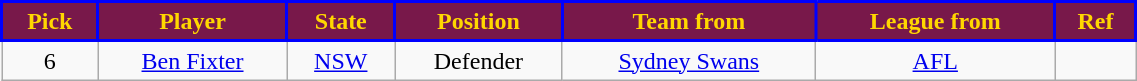<table class="wikitable" style="text-align:center; font-size:100%; width:60%;">
<tr style="color:gold;">
<th style="background:#78184A; border: solid blue 2px;">Pick</th>
<th style="background:#78184A; border: solid blue 2px;">Player</th>
<th style="background:#78184A; border: solid blue 2px;">State</th>
<th style="background:#78184A; border: solid blue 2px;">Position</th>
<th style="background:#78184A; border: solid blue 2px;">Team from</th>
<th style="background:#78184A; border: solid blue 2px;">League from</th>
<th style="background:#78184A; border: solid blue 2px;">Ref</th>
</tr>
<tr>
<td>6</td>
<td><a href='#'>Ben Fixter</a></td>
<td><a href='#'>NSW</a></td>
<td>Defender</td>
<td><a href='#'>Sydney Swans</a></td>
<td><a href='#'>AFL</a></td>
<td></td>
</tr>
</table>
